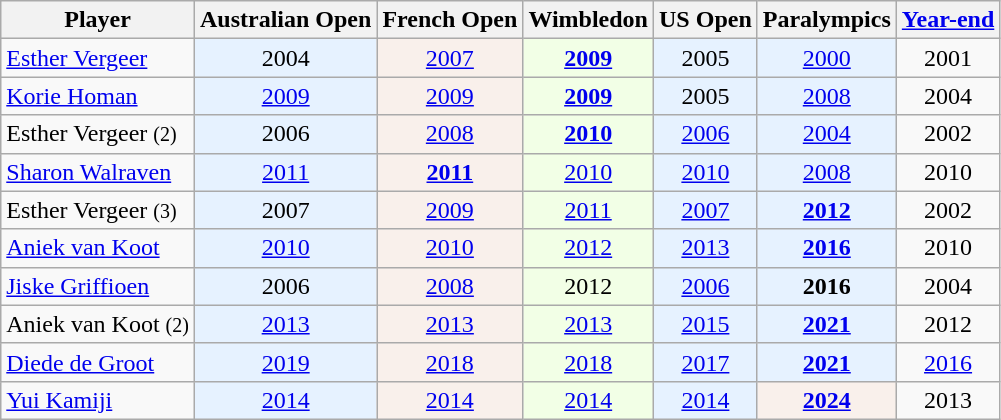<table class="wikitable sortable" style="text-align:center">
<tr>
<th>Player</th>
<th>Australian Open</th>
<th>French Open</th>
<th>Wimbledon</th>
<th>US Open</th>
<th>Paralympics</th>
<th><a href='#'>Year-end</a></th>
</tr>
<tr>
<td style="text-align:left;"> <a href='#'>Esther Vergeer</a></td>
<td style="background: #e6f2ff;">2004</td>
<td style="background: #f9f0eb;"><a href='#'>2007</a></td>
<td style="background: #f2ffe6;"><strong><a href='#'>2009</a></strong></td>
<td style="background: #e6f2ff;">2005</td>
<td style="background: #e6f2ff;"><a href='#'>2000</a></td>
<td>2001</td>
</tr>
<tr>
<td style="text-align:left;"> <a href='#'>Korie Homan</a></td>
<td style="background: #e6f2ff;"><a href='#'>2009</a></td>
<td style="background: #f9f0eb;"><a href='#'>2009</a></td>
<td style="background: #f2ffe6;"><strong><a href='#'>2009</a></strong></td>
<td style="background: #e6f2ff;">2005</td>
<td style="background: #e6f2ff;"><a href='#'>2008</a></td>
<td>2004</td>
</tr>
<tr>
<td style="text-align:left;"> Esther Vergeer <small>(2)</small></td>
<td style="background: #e6f2ff;">2006</td>
<td style="background: #f9f0eb;"><a href='#'>2008</a></td>
<td style="background: #f2ffe6;"><strong><a href='#'>2010</a></strong></td>
<td style="background: #e6f2ff;"><a href='#'>2006</a></td>
<td style="background: #e6f2ff;"><a href='#'>2004</a></td>
<td>2002</td>
</tr>
<tr>
<td style="text-align:left;"> <a href='#'>Sharon Walraven</a></td>
<td style="background: #e6f2ff;"><a href='#'>2011</a></td>
<td style="background: #f9f0eb;"><strong><a href='#'>2011</a></strong></td>
<td style="background: #f2ffe6;"><a href='#'>2010</a></td>
<td style="background: #e6f2ff;"><a href='#'>2010</a></td>
<td style="background: #e6f2ff;"><a href='#'>2008</a></td>
<td>2010</td>
</tr>
<tr>
<td style="text-align:left;"> Esther Vergeer <small>(3)</small></td>
<td style="background: #e6f2ff;">2007</td>
<td style="background: #f9f0eb;"><a href='#'>2009</a></td>
<td style="background: #f2ffe6;"><a href='#'>2011</a></td>
<td style="background: #e6f2ff;"><a href='#'>2007</a></td>
<td style="background: #e6f2ff;"><strong><a href='#'>2012</a></strong></td>
<td>2002</td>
</tr>
<tr>
<td style="text-align:left;"> <a href='#'>Aniek van Koot</a></td>
<td style="background: #e6f2ff;"><a href='#'>2010</a></td>
<td style="background: #f9f0eb;"><a href='#'>2010</a></td>
<td style="background: #f2ffe6;"><a href='#'>2012</a></td>
<td style="background: #e6f2ff;"><a href='#'>2013</a></td>
<td style="background: #e6f2ff;"><strong><a href='#'>2016</a></strong></td>
<td>2010</td>
</tr>
<tr>
<td style="text-align:left;"> <a href='#'>Jiske Griffioen</a></td>
<td style="background: #e6f2ff;">2006</td>
<td style="background: #f9f0eb;"><a href='#'>2008</a></td>
<td style="background: #f2ffe6;">2012</td>
<td style="background: #e6f2ff;"><a href='#'>2006</a></td>
<td style="background: #e6f2ff;"><strong>2016</strong></td>
<td>2004</td>
</tr>
<tr>
<td style="text-align:left;"> Aniek van Koot <small>(2)</small></td>
<td style="background: #e6f2ff;"><a href='#'>2013</a></td>
<td style="background: #f9f0eb;"><a href='#'>2013</a></td>
<td style="background: #f2ffe6;"><a href='#'>2013</a></td>
<td style="background: #e6f2ff;"><a href='#'>2015</a></td>
<td style="background: #e6f2ff;"><strong><a href='#'>2021</a></strong></td>
<td>2012</td>
</tr>
<tr>
<td style="text-align:left;"> <a href='#'>Diede de Groot</a></td>
<td style="background: #e6f2ff;"><a href='#'>2019</a></td>
<td style="background: #f9f0eb;"><a href='#'>2018</a></td>
<td style="background: #f2ffe6;"><a href='#'>2018</a></td>
<td style="background: #e6f2ff;"><a href='#'>2017</a></td>
<td style="background: #e6f2ff;"><strong><a href='#'>2021</a></strong></td>
<td><a href='#'>2016</a></td>
</tr>
<tr>
<td style="text-align:left;"> <a href='#'>Yui Kamiji</a></td>
<td style="background: #e6f2ff;"><a href='#'>2014</a></td>
<td style="background: #f9f0eb;"><a href='#'>2014</a></td>
<td style="background: #f2ffe6;"><a href='#'>2014</a></td>
<td style="background: #e6f2ff;"><a href='#'>2014</a></td>
<td style="background: #f9f0eb;"><strong><a href='#'>2024</a></strong></td>
<td>2013</td>
</tr>
</table>
